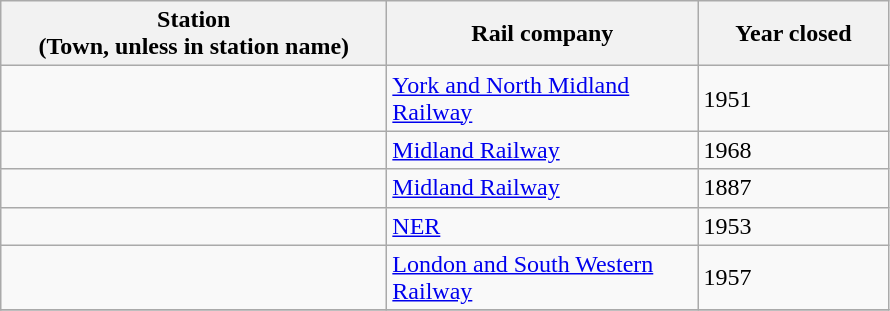<table class="wikitable sortable">
<tr>
<th style="width:250px">Station<br>(Town, unless in station name)</th>
<th style="width:200px">Rail company</th>
<th style="width:120px">Year closed</th>
</tr>
<tr>
<td></td>
<td><a href='#'>York and North Midland Railway</a></td>
<td>1951</td>
</tr>
<tr>
<td></td>
<td><a href='#'>Midland Railway</a></td>
<td>1968</td>
</tr>
<tr>
<td></td>
<td><a href='#'>Midland Railway</a></td>
<td>1887</td>
</tr>
<tr>
<td></td>
<td><a href='#'>NER</a></td>
<td>1953</td>
</tr>
<tr>
<td></td>
<td><a href='#'>London and South Western Railway</a></td>
<td>1957</td>
</tr>
<tr>
</tr>
</table>
